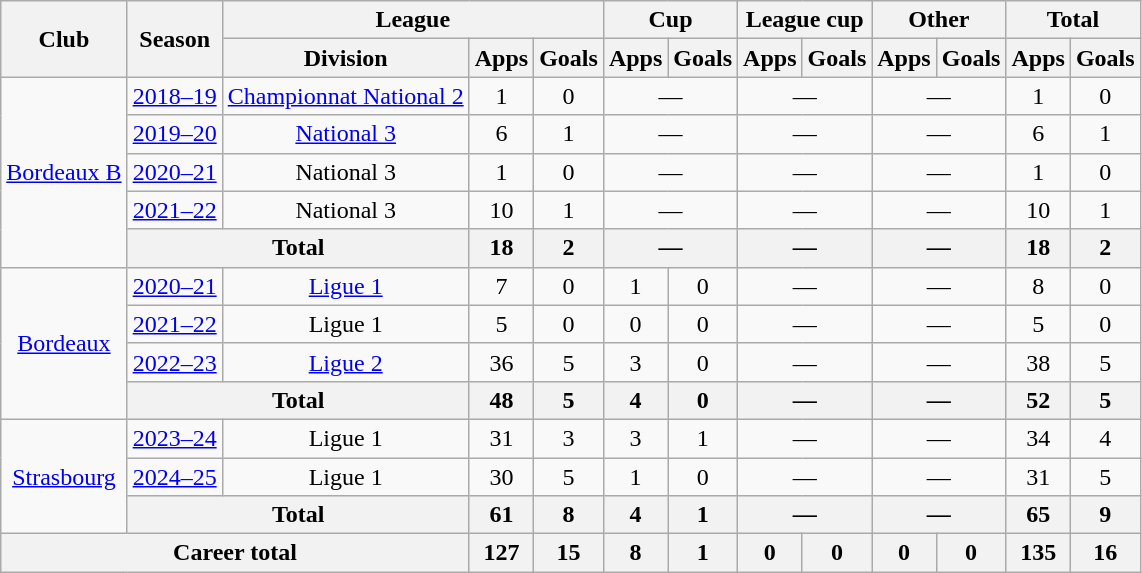<table class="wikitable" style="text-align:center">
<tr>
<th rowspan="2">Club</th>
<th rowspan="2">Season</th>
<th colspan="3">League</th>
<th colspan="2">Cup</th>
<th colspan="2">League cup</th>
<th colspan="2">Other</th>
<th colspan="2">Total</th>
</tr>
<tr>
<th>Division</th>
<th>Apps</th>
<th>Goals</th>
<th>Apps</th>
<th>Goals</th>
<th>Apps</th>
<th>Goals</th>
<th>Apps</th>
<th>Goals</th>
<th>Apps</th>
<th>Goals</th>
</tr>
<tr>
<td rowspan="5"><a href='#'>Bordeaux B</a></td>
<td><a href='#'>2018–19</a></td>
<td><a href='#'>Championnat National 2</a></td>
<td>1</td>
<td>0</td>
<td colspan="2">—</td>
<td colspan="2">—</td>
<td colspan="2">—</td>
<td>1</td>
<td>0</td>
</tr>
<tr>
<td><a href='#'>2019–20</a></td>
<td><a href='#'>National 3</a></td>
<td>6</td>
<td>1</td>
<td colspan="2">—</td>
<td colspan="2">—</td>
<td colspan="2">—</td>
<td>6</td>
<td>1</td>
</tr>
<tr>
<td><a href='#'>2020–21</a></td>
<td>National 3</td>
<td>1</td>
<td>0</td>
<td colspan="2">—</td>
<td colspan="2">—</td>
<td colspan="2">—</td>
<td>1</td>
<td>0</td>
</tr>
<tr>
<td><a href='#'>2021–22</a></td>
<td>National 3</td>
<td>10</td>
<td>1</td>
<td colspan="2">—</td>
<td colspan="2">—</td>
<td colspan="2">—</td>
<td>10</td>
<td>1</td>
</tr>
<tr>
<th colspan="2">Total</th>
<th>18</th>
<th>2</th>
<th colspan="2">—</th>
<th colspan="2">—</th>
<th colspan="2">—</th>
<th>18</th>
<th>2</th>
</tr>
<tr>
<td rowspan="4"><a href='#'>Bordeaux</a></td>
<td><a href='#'>2020–21</a></td>
<td><a href='#'>Ligue 1</a></td>
<td>7</td>
<td>0</td>
<td>1</td>
<td>0</td>
<td colspan="2">—</td>
<td colspan="2">—</td>
<td>8</td>
<td>0</td>
</tr>
<tr>
<td><a href='#'>2021–22</a></td>
<td>Ligue 1</td>
<td>5</td>
<td>0</td>
<td>0</td>
<td>0</td>
<td colspan="2">—</td>
<td colspan="2">—</td>
<td>5</td>
<td>0</td>
</tr>
<tr>
<td><a href='#'>2022–23</a></td>
<td><a href='#'>Ligue 2</a></td>
<td>36</td>
<td>5</td>
<td>3</td>
<td>0</td>
<td colspan="2">—</td>
<td colspan="2">—</td>
<td>38</td>
<td>5</td>
</tr>
<tr>
<th colspan="2">Total</th>
<th>48</th>
<th>5</th>
<th>4</th>
<th>0</th>
<th colspan="2">—</th>
<th colspan="2">—</th>
<th>52</th>
<th>5</th>
</tr>
<tr>
<td rowspan="3"><a href='#'>Strasbourg</a></td>
<td><a href='#'>2023–24</a></td>
<td>Ligue 1</td>
<td>31</td>
<td>3</td>
<td>3</td>
<td>1</td>
<td colspan="2">—</td>
<td colspan="2">—</td>
<td>34</td>
<td>4</td>
</tr>
<tr>
<td><a href='#'>2024–25</a></td>
<td>Ligue 1</td>
<td>30</td>
<td>5</td>
<td>1</td>
<td>0</td>
<td colspan="2">—</td>
<td colspan="2">—</td>
<td>31</td>
<td>5</td>
</tr>
<tr>
<th colspan="2">Total</th>
<th>61</th>
<th>8</th>
<th>4</th>
<th>1</th>
<th colspan="2">—</th>
<th colspan="2">—</th>
<th>65</th>
<th>9</th>
</tr>
<tr>
<th colspan="3">Career total</th>
<th>127</th>
<th>15</th>
<th>8</th>
<th>1</th>
<th>0</th>
<th>0</th>
<th>0</th>
<th>0</th>
<th>135</th>
<th>16</th>
</tr>
</table>
